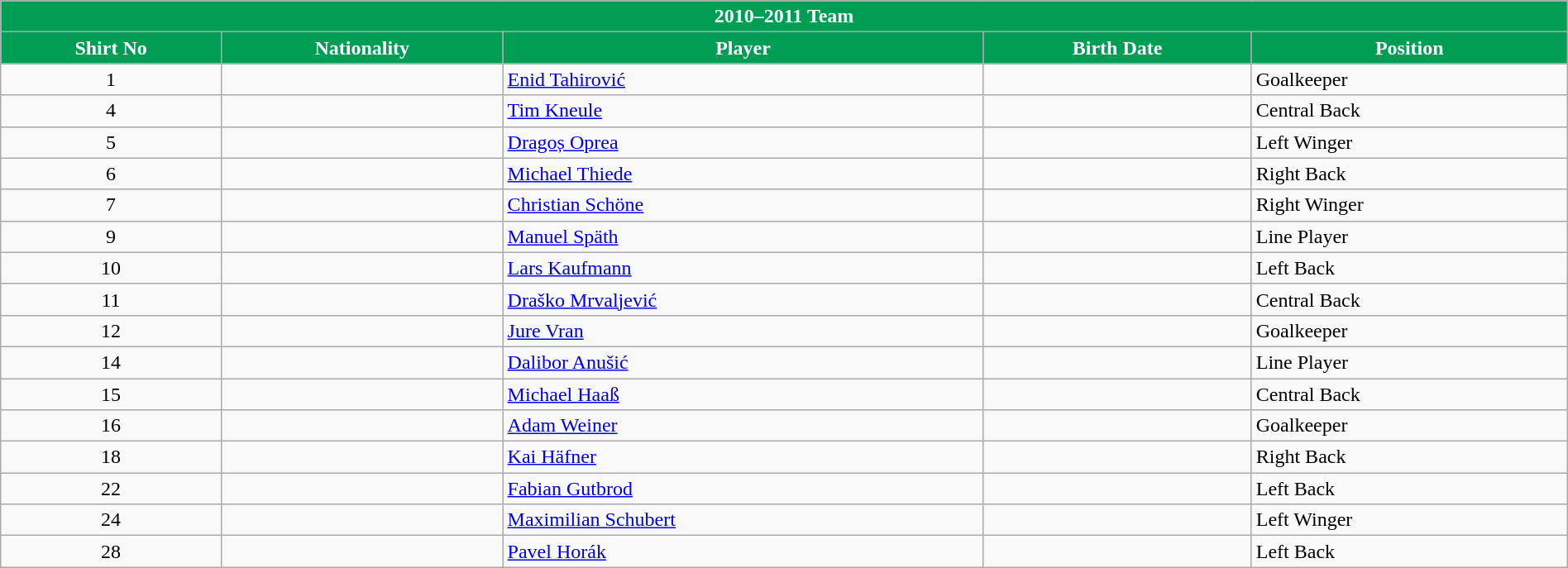<table class="wikitable collapsible collapsed" style="width:100%;">
<tr>
<th colspan=5 style="background-color:#009D54;color:white;text-align:center;">2010–2011 Team</th>
</tr>
<tr>
<th style="color:white; background:#009D54">Shirt No</th>
<th style="color:white; background:#009D54">Nationality</th>
<th style="color:white; background:#009D54">Player</th>
<th style="color:white; background:#009D54">Birth Date</th>
<th style="color:white; background:#009D54">Position</th>
</tr>
<tr>
<td align=center>1</td>
<td></td>
<td><a href='#'>Enid Tahirović</a></td>
<td></td>
<td>Goalkeeper</td>
</tr>
<tr>
<td align=center>4</td>
<td></td>
<td><a href='#'>Tim Kneule</a></td>
<td></td>
<td>Central Back</td>
</tr>
<tr>
<td align=center>5</td>
<td></td>
<td><a href='#'>Dragoș Oprea</a></td>
<td></td>
<td>Left Winger</td>
</tr>
<tr>
<td align=center>6</td>
<td></td>
<td><a href='#'>Michael Thiede</a></td>
<td></td>
<td>Right Back</td>
</tr>
<tr>
<td align=center>7</td>
<td></td>
<td><a href='#'>Christian Schöne</a></td>
<td></td>
<td>Right Winger</td>
</tr>
<tr>
<td align=center>9</td>
<td></td>
<td><a href='#'>Manuel Späth</a></td>
<td></td>
<td>Line Player</td>
</tr>
<tr>
<td align=center>10</td>
<td></td>
<td><a href='#'>Lars Kaufmann</a></td>
<td></td>
<td>Left Back</td>
</tr>
<tr>
<td align=center>11</td>
<td></td>
<td><a href='#'>Draško Mrvaljević</a></td>
<td></td>
<td>Central Back</td>
</tr>
<tr>
<td align=center>12</td>
<td></td>
<td><a href='#'>Jure Vran</a></td>
<td></td>
<td>Goalkeeper</td>
</tr>
<tr>
<td align=center>14</td>
<td></td>
<td><a href='#'>Dalibor Anušić</a></td>
<td></td>
<td>Line Player</td>
</tr>
<tr>
<td align=center>15</td>
<td></td>
<td><a href='#'>Michael Haaß</a></td>
<td></td>
<td>Central Back</td>
</tr>
<tr>
<td align=center>16</td>
<td></td>
<td><a href='#'>Adam Weiner</a></td>
<td></td>
<td>Goalkeeper</td>
</tr>
<tr>
<td align=center>18</td>
<td></td>
<td><a href='#'>Kai Häfner</a></td>
<td></td>
<td>Right Back</td>
</tr>
<tr>
<td align=center>22</td>
<td></td>
<td><a href='#'>Fabian Gutbrod</a></td>
<td></td>
<td>Left Back</td>
</tr>
<tr>
<td align=center>24</td>
<td></td>
<td><a href='#'>Maximilian Schubert</a></td>
<td></td>
<td>Left Winger</td>
</tr>
<tr>
<td align=center>28</td>
<td></td>
<td><a href='#'>Pavel Horák</a></td>
<td></td>
<td>Left Back</td>
</tr>
</table>
